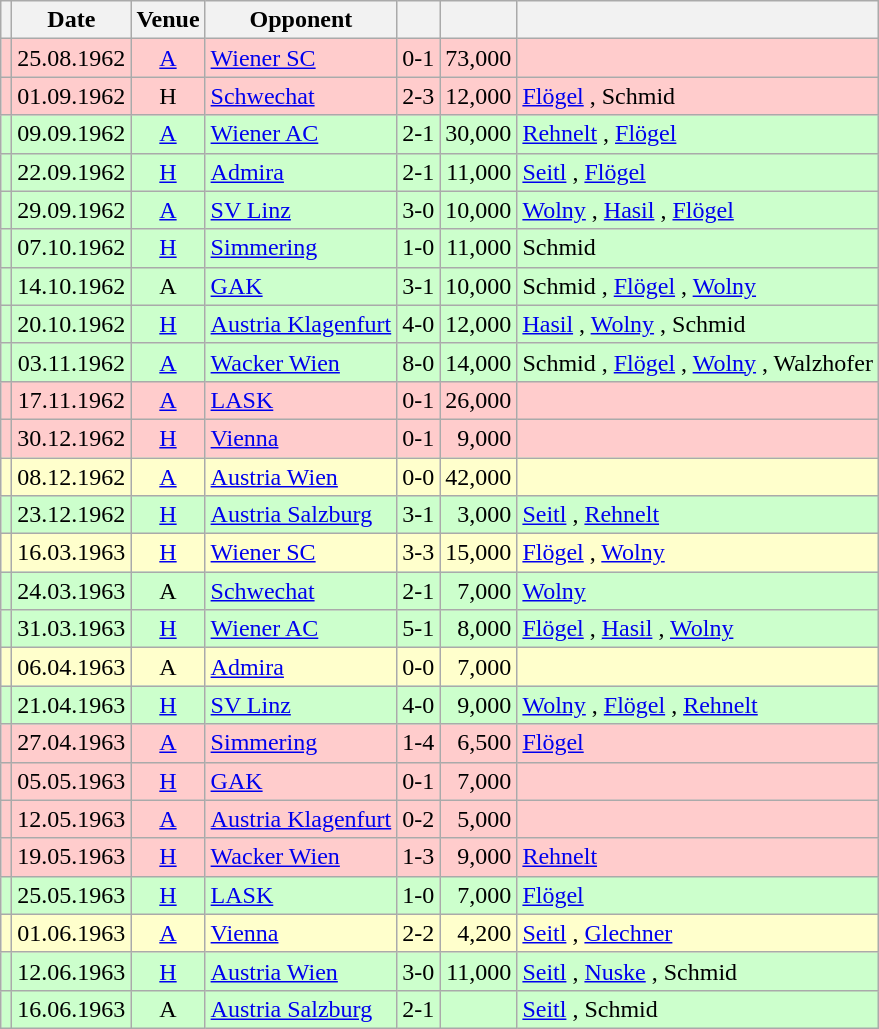<table class="wikitable" Style="text-align: center">
<tr>
<th></th>
<th>Date</th>
<th>Venue</th>
<th>Opponent</th>
<th></th>
<th></th>
<th></th>
</tr>
<tr style="background:#fcc">
<td></td>
<td>25.08.1962</td>
<td><a href='#'>A</a></td>
<td align="left"><a href='#'>Wiener SC</a></td>
<td>0-1</td>
<td align="right">73,000</td>
<td align="left"></td>
</tr>
<tr style="background:#fcc">
<td></td>
<td>01.09.1962</td>
<td>H</td>
<td align="left"><a href='#'>Schwechat</a></td>
<td>2-3</td>
<td align="right">12,000</td>
<td align="left"><a href='#'>Flögel</a> , Schmid </td>
</tr>
<tr style="background:#cfc">
<td></td>
<td>09.09.1962</td>
<td><a href='#'>A</a></td>
<td align="left"><a href='#'>Wiener AC</a></td>
<td>2-1</td>
<td align="right">30,000</td>
<td align="left"><a href='#'>Rehnelt</a> , <a href='#'>Flögel</a> </td>
</tr>
<tr style="background:#cfc">
<td></td>
<td>22.09.1962</td>
<td><a href='#'>H</a></td>
<td align="left"><a href='#'>Admira</a></td>
<td>2-1</td>
<td align="right">11,000</td>
<td align="left"><a href='#'>Seitl</a> , <a href='#'>Flögel</a> </td>
</tr>
<tr style="background:#cfc">
<td></td>
<td>29.09.1962</td>
<td><a href='#'>A</a></td>
<td align="left"><a href='#'>SV Linz</a></td>
<td>3-0</td>
<td align="right">10,000</td>
<td align="left"><a href='#'>Wolny</a> , <a href='#'>Hasil</a> , <a href='#'>Flögel</a> </td>
</tr>
<tr style="background:#cfc">
<td></td>
<td>07.10.1962</td>
<td><a href='#'>H</a></td>
<td align="left"><a href='#'>Simmering</a></td>
<td>1-0</td>
<td align="right">11,000</td>
<td align="left">Schmid </td>
</tr>
<tr style="background:#cfc">
<td></td>
<td>14.10.1962</td>
<td>A</td>
<td align="left"><a href='#'>GAK</a></td>
<td>3-1</td>
<td align="right">10,000</td>
<td align="left">Schmid , <a href='#'>Flögel</a> , <a href='#'>Wolny</a> </td>
</tr>
<tr style="background:#cfc">
<td></td>
<td>20.10.1962</td>
<td><a href='#'>H</a></td>
<td align="left"><a href='#'>Austria Klagenfurt</a></td>
<td>4-0</td>
<td align="right">12,000</td>
<td align="left"><a href='#'>Hasil</a>  , <a href='#'>Wolny</a> , Schmid </td>
</tr>
<tr style="background:#cfc">
<td></td>
<td>03.11.1962</td>
<td><a href='#'>A</a></td>
<td align="left"><a href='#'>Wacker Wien</a></td>
<td>8-0</td>
<td align="right">14,000</td>
<td align="left">Schmid  , <a href='#'>Flögel</a>    , <a href='#'>Wolny</a> , Walzhofer </td>
</tr>
<tr style="background:#fcc">
<td></td>
<td>17.11.1962</td>
<td><a href='#'>A</a></td>
<td align="left"><a href='#'>LASK</a></td>
<td>0-1</td>
<td align="right">26,000</td>
<td align="left"></td>
</tr>
<tr style="background:#fcc">
<td></td>
<td>30.12.1962</td>
<td><a href='#'>H</a></td>
<td align="left"><a href='#'>Vienna</a></td>
<td>0-1</td>
<td align="right">9,000</td>
<td align="left"></td>
</tr>
<tr style="background:#ffc">
<td></td>
<td>08.12.1962</td>
<td><a href='#'>A</a></td>
<td align="left"><a href='#'>Austria Wien</a></td>
<td>0-0</td>
<td align="right">42,000</td>
<td align="left"></td>
</tr>
<tr style="background:#cfc">
<td></td>
<td>23.12.1962</td>
<td><a href='#'>H</a></td>
<td align="left"><a href='#'>Austria Salzburg</a></td>
<td>3-1</td>
<td align="right">3,000</td>
<td align="left"><a href='#'>Seitl</a>  , <a href='#'>Rehnelt</a> </td>
</tr>
<tr style="background:#ffc">
<td></td>
<td>16.03.1963</td>
<td><a href='#'>H</a></td>
<td align="left"><a href='#'>Wiener SC</a></td>
<td>3-3</td>
<td align="right">15,000</td>
<td align="left"><a href='#'>Flögel</a>  , <a href='#'>Wolny</a> </td>
</tr>
<tr style="background:#cfc">
<td></td>
<td>24.03.1963</td>
<td>A</td>
<td align="left"><a href='#'>Schwechat</a></td>
<td>2-1</td>
<td align="right">7,000</td>
<td align="left"><a href='#'>Wolny</a>  </td>
</tr>
<tr style="background:#cfc">
<td></td>
<td>31.03.1963</td>
<td><a href='#'>H</a></td>
<td align="left"><a href='#'>Wiener AC</a></td>
<td>5-1</td>
<td align="right">8,000</td>
<td align="left"><a href='#'>Flögel</a>   , <a href='#'>Hasil</a> , <a href='#'>Wolny</a> </td>
</tr>
<tr style="background:#ffc">
<td></td>
<td>06.04.1963</td>
<td>A</td>
<td align="left"><a href='#'>Admira</a></td>
<td>0-0</td>
<td align="right">7,000</td>
<td align="left"></td>
</tr>
<tr style="background:#cfc">
<td></td>
<td>21.04.1963</td>
<td><a href='#'>H</a></td>
<td align="left"><a href='#'>SV Linz</a></td>
<td>4-0</td>
<td align="right">9,000</td>
<td align="left"><a href='#'>Wolny</a>  , <a href='#'>Flögel</a> , <a href='#'>Rehnelt</a> </td>
</tr>
<tr style="background:#fcc">
<td></td>
<td>27.04.1963</td>
<td><a href='#'>A</a></td>
<td align="left"><a href='#'>Simmering</a></td>
<td>1-4</td>
<td align="right">6,500</td>
<td align="left"><a href='#'>Flögel</a> </td>
</tr>
<tr style="background:#fcc">
<td></td>
<td>05.05.1963</td>
<td><a href='#'>H</a></td>
<td align="left"><a href='#'>GAK</a></td>
<td>0-1</td>
<td align="right">7,000</td>
<td align="left"></td>
</tr>
<tr style="background:#fcc">
<td></td>
<td>12.05.1963</td>
<td><a href='#'>A</a></td>
<td align="left"><a href='#'>Austria Klagenfurt</a></td>
<td>0-2</td>
<td align="right">5,000</td>
<td align="left"></td>
</tr>
<tr style="background:#fcc">
<td></td>
<td>19.05.1963</td>
<td><a href='#'>H</a></td>
<td align="left"><a href='#'>Wacker Wien</a></td>
<td>1-3</td>
<td align="right">9,000</td>
<td align="left"><a href='#'>Rehnelt</a> </td>
</tr>
<tr style="background:#cfc">
<td></td>
<td>25.05.1963</td>
<td><a href='#'>H</a></td>
<td align="left"><a href='#'>LASK</a></td>
<td>1-0</td>
<td align="right">7,000</td>
<td align="left"><a href='#'>Flögel</a> </td>
</tr>
<tr style="background:#ffc">
<td></td>
<td>01.06.1963</td>
<td><a href='#'>A</a></td>
<td align="left"><a href='#'>Vienna</a></td>
<td>2-2</td>
<td align="right">4,200</td>
<td align="left"><a href='#'>Seitl</a> , <a href='#'>Glechner</a> </td>
</tr>
<tr style="background:#cfc">
<td></td>
<td>12.06.1963</td>
<td><a href='#'>H</a></td>
<td align="left"><a href='#'>Austria Wien</a></td>
<td>3-0</td>
<td align="right">11,000</td>
<td align="left"><a href='#'>Seitl</a> , <a href='#'>Nuske</a> , Schmid </td>
</tr>
<tr style="background:#cfc">
<td></td>
<td>16.06.1963</td>
<td>A</td>
<td align="left"><a href='#'>Austria Salzburg</a></td>
<td>2-1</td>
<td align="right"></td>
<td align="left"><a href='#'>Seitl</a> , Schmid </td>
</tr>
</table>
